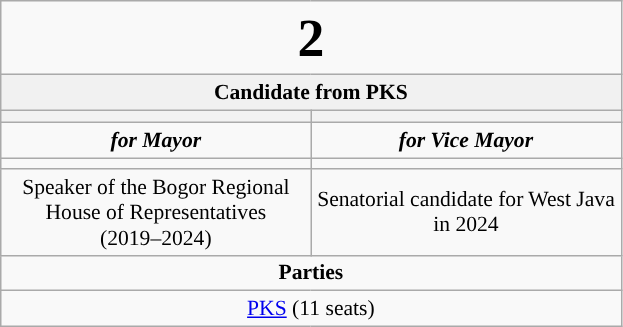<table class="wikitable" style="font-size:90%; text-align:center;">
<tr>
<td colspan=2><big><big><big><big><big><strong>2</strong></big></big></big></big></big></td>
</tr>
<tr>
<td colspan=2 style="background:#f1f1f1;"><strong>Candidate from PKS</strong></td>
</tr>
<tr>
<th style="width:3em; font-size:135%; background:#"></th>
<th style="width:3em; font-size:135%; background:#"></th>
</tr>
<tr style="color:#000; font-size:100%; background:#">
<td style="width:3em; width:200px;"><strong><em>for Mayor</em></strong></td>
<td style="width:3em; width:200px;"><strong><em>for Vice Mayor</em></strong></td>
</tr>
<tr>
<td></td>
<td></td>
</tr>
<tr>
<td>Speaker of the Bogor Regional House of Representatives<br>(2019–2024)</td>
<td>Senatorial candidate for West Java in 2024</td>
</tr>
<tr>
<td colspan=2><strong>Parties</strong></td>
</tr>
<tr>
<td colspan=2> <a href='#'>PKS</a> (11 seats)</td>
</tr>
</table>
